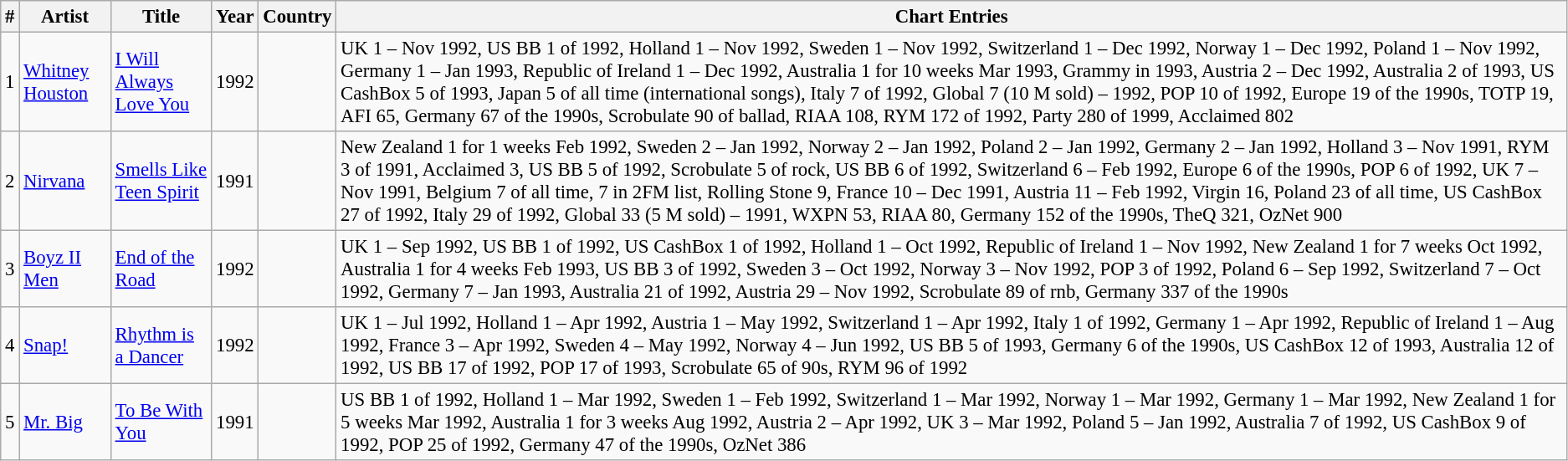<table class="wikitable" style="font-size:95%;">
<tr>
<th>#</th>
<th>Artist</th>
<th>Title</th>
<th>Year</th>
<th>Country</th>
<th>Chart Entries</th>
</tr>
<tr>
<td>1</td>
<td><a href='#'>Whitney Houston</a></td>
<td><a href='#'>I Will Always Love You</a></td>
<td>1992</td>
<td></td>
<td>UK 1 – Nov 1992, US BB 1 of 1992, Holland 1 – Nov 1992, Sweden 1 – Nov 1992, Switzerland 1 – Dec 1992, Norway 1 – Dec 1992, Poland 1 – Nov 1992, Germany 1 – Jan 1993, Republic of Ireland 1 – Dec 1992, Australia 1 for 10 weeks Mar 1993, Grammy in 1993, Austria 2 – Dec 1992, Australia 2 of 1993, US CashBox 5 of 1993, Japan 5 of all time (international songs), Italy 7 of 1992, Global 7 (10 M sold) – 1992, POP 10 of 1992, Europe 19 of the 1990s, TOTP 19, AFI 65, Germany 67 of the 1990s, Scrobulate 90 of ballad, RIAA 108, RYM 172 of 1992, Party 280 of 1999, Acclaimed 802</td>
</tr>
<tr>
<td>2</td>
<td><a href='#'>Nirvana</a></td>
<td><a href='#'>Smells Like Teen Spirit</a></td>
<td>1991</td>
<td></td>
<td>New Zealand 1 for 1 weeks Feb 1992, Sweden 2 – Jan 1992, Norway 2 – Jan 1992, Poland 2 – Jan 1992, Germany 2 – Jan 1992, Holland 3 – Nov 1991, RYM 3 of 1991, Acclaimed 3, US BB 5 of 1992, Scrobulate 5 of rock, US BB 6 of 1992, Switzerland 6 – Feb 1992, Europe 6 of the 1990s, POP 6 of 1992, UK 7 – Nov 1991, Belgium 7 of all time, 7 in 2FM list, Rolling Stone 9, France 10 – Dec 1991, Austria 11 – Feb 1992, Virgin 16, Poland 23 of all time, US CashBox 27 of 1992, Italy 29 of 1992, Global 33 (5 M sold) – 1991, WXPN 53, RIAA 80, Germany 152 of the 1990s, TheQ 321, OzNet 900</td>
</tr>
<tr>
<td>3</td>
<td><a href='#'>Boyz II Men</a></td>
<td><a href='#'>End of the Road</a></td>
<td>1992</td>
<td></td>
<td>UK 1 – Sep 1992, US BB 1 of 1992, US CashBox 1 of 1992, Holland 1 – Oct 1992, Republic of Ireland 1 – Nov 1992, New Zealand 1 for 7 weeks Oct 1992, Australia 1 for 4 weeks Feb 1993, US BB 3 of 1992, Sweden 3 – Oct 1992, Norway 3 – Nov 1992, POP 3 of 1992, Poland 6 – Sep 1992, Switzerland 7 – Oct 1992, Germany 7 – Jan 1993, Australia 21 of 1992, Austria 29 – Nov 1992, Scrobulate 89 of rnb, Germany 337 of the 1990s</td>
</tr>
<tr>
<td>4</td>
<td><a href='#'>Snap!</a></td>
<td><a href='#'>Rhythm is a Dancer</a></td>
<td>1992</td>
<td></td>
<td>UK 1 – Jul 1992, Holland 1 – Apr 1992, Austria 1 – May 1992, Switzerland 1 – Apr 1992, Italy 1 of 1992, Germany 1 – Apr 1992, Republic of Ireland 1 – Aug 1992, France 3 – Apr 1992, Sweden 4 – May 1992, Norway 4 – Jun 1992, US BB 5 of 1993, Germany 6 of the 1990s, US CashBox 12 of 1993, Australia 12 of 1992, US BB 17 of 1992, POP 17 of 1993, Scrobulate 65 of 90s, RYM 96 of 1992</td>
</tr>
<tr>
<td>5</td>
<td><a href='#'>Mr. Big</a></td>
<td><a href='#'>To Be With You</a></td>
<td>1991</td>
<td></td>
<td>US BB 1 of 1992, Holland 1 – Mar 1992, Sweden 1 – Feb 1992, Switzerland 1 – Mar 1992, Norway 1 – Mar 1992, Germany 1 – Mar 1992, New Zealand 1 for 5 weeks Mar 1992, Australia 1 for 3 weeks Aug 1992, Austria 2 – Apr 1992, UK 3 – Mar 1992, Poland 5 – Jan 1992, Australia 7 of 1992, US CashBox 9 of 1992, POP 25 of 1992, Germany 47 of the 1990s, OzNet 386</td>
</tr>
</table>
